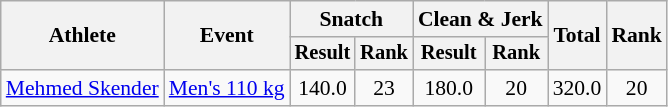<table class="wikitable" style="font-size:90%">
<tr>
<th rowspan="2">Athlete</th>
<th rowspan="2">Event</th>
<th colspan="2">Snatch</th>
<th colspan="2">Clean & Jerk</th>
<th rowspan="2">Total</th>
<th rowspan="2">Rank</th>
</tr>
<tr style="font-size:95%">
<th>Result</th>
<th>Rank</th>
<th>Result</th>
<th>Rank</th>
</tr>
<tr align=center>
<td align=left><a href='#'>Mehmed Skender</a></td>
<td align=left><a href='#'>Men's 110 kg</a></td>
<td>140.0</td>
<td>23</td>
<td>180.0</td>
<td>20</td>
<td>320.0</td>
<td>20</td>
</tr>
</table>
